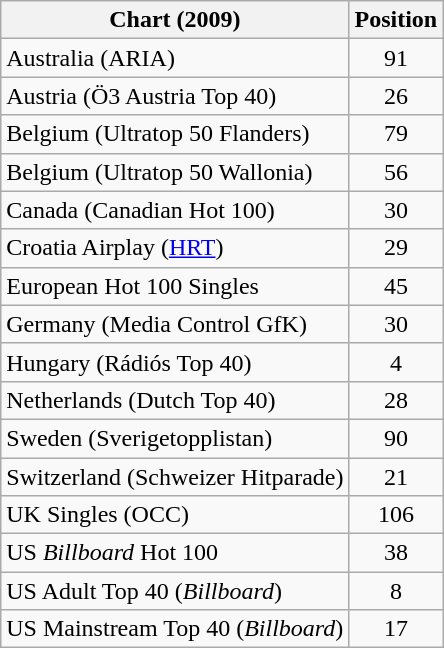<table class="wikitable sortable">
<tr>
<th scope="col">Chart (2009)</th>
<th scope="col">Position</th>
</tr>
<tr>
<td>Australia (ARIA)</td>
<td style="text-align:center;">91</td>
</tr>
<tr>
<td>Austria (Ö3 Austria Top 40)</td>
<td style="text-align:center;">26</td>
</tr>
<tr>
<td>Belgium (Ultratop 50 Flanders)</td>
<td style="text-align:center;">79</td>
</tr>
<tr>
<td>Belgium (Ultratop 50 Wallonia)</td>
<td style="text-align:center;">56</td>
</tr>
<tr>
<td>Canada (Canadian Hot 100)</td>
<td style="text-align:center;">30</td>
</tr>
<tr>
<td>Croatia Airplay (<a href='#'>HRT</a>)</td>
<td style="text-align:center;">29</td>
</tr>
<tr>
<td>European Hot 100 Singles</td>
<td style="text-align:center;">45</td>
</tr>
<tr>
<td>Germany (Media Control GfK)</td>
<td style="text-align:center;">30</td>
</tr>
<tr>
<td>Hungary (Rádiós Top 40)</td>
<td style="text-align:center;">4</td>
</tr>
<tr>
<td>Netherlands (Dutch Top 40)</td>
<td style="text-align:center;">28</td>
</tr>
<tr>
<td>Sweden (Sverigetopplistan)</td>
<td style="text-align:center;">90</td>
</tr>
<tr>
<td>Switzerland (Schweizer Hitparade)</td>
<td style="text-align:center;">21</td>
</tr>
<tr>
<td>UK Singles (OCC)</td>
<td style="text-align:center;">106</td>
</tr>
<tr>
<td>US <em>Billboard</em> Hot 100</td>
<td style="text-align:center;">38</td>
</tr>
<tr>
<td>US Adult Top 40 (<em>Billboard</em>)</td>
<td style="text-align:center;">8</td>
</tr>
<tr>
<td>US Mainstream Top 40 (<em>Billboard</em>)</td>
<td style="text-align:center;">17</td>
</tr>
</table>
